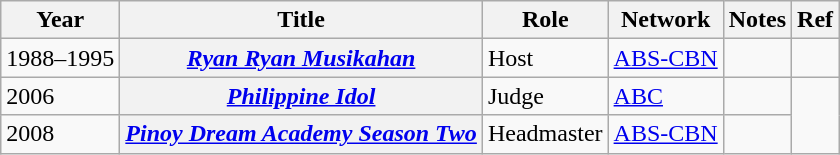<table class="wikitable sortable plainrowheaders">
<tr>
<th>Year</th>
<th>Title</th>
<th>Role</th>
<th>Network</th>
<th>Notes</th>
<th>Ref</th>
</tr>
<tr>
<td>1988–1995</td>
<th scope="row"><em><a href='#'>Ryan Ryan Musikahan</a></em></th>
<td>Host</td>
<td><a href='#'>ABS-CBN</a></td>
<td></td>
<td></td>
</tr>
<tr>
<td>2006</td>
<th scope="row"><em><a href='#'>Philippine Idol</a></em></th>
<td>Judge</td>
<td><a href='#'>ABC</a></td>
<td></td>
<td rowspan="2"></td>
</tr>
<tr>
<td>2008</td>
<th scope="row"><em><a href='#'>Pinoy Dream Academy Season Two</a></em></th>
<td>Headmaster</td>
<td><a href='#'>ABS-CBN</a></td>
<td></td>
</tr>
</table>
